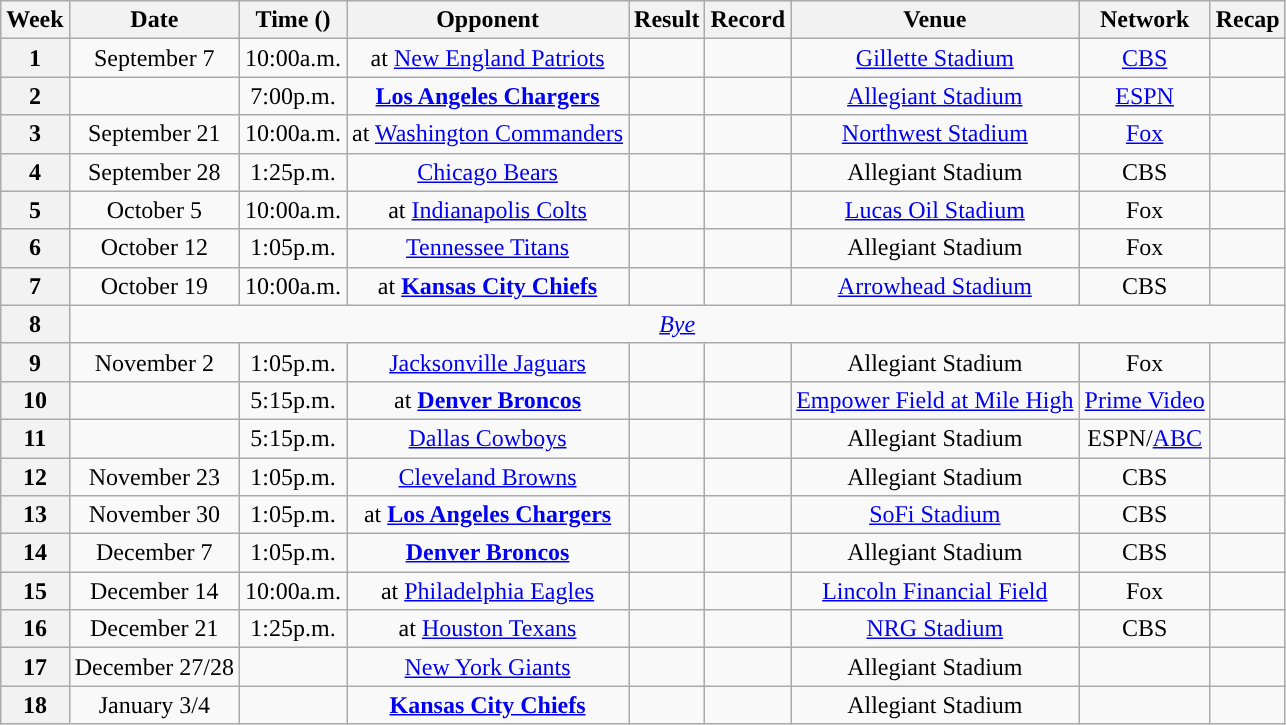<table class="wikitable" style="text-align:center">
<tr>
<th>Week</th>
<th>Date</th>
<th>Time (<a href='#'></a>)</th>
<th>Opponent</th>
<th>Result</th>
<th>Record</th>
<th>Venue</th>
<th>Network</th>
<th>Recap</th>
</tr>
<tr>
<th>1 </th>
<td>September 7</td>
<td>10:00a.m.</td>
<td>at <a href='#'>New England Patriots</a></td>
<td></td>
<td></td>
<td><a href='#'>Gillette Stadium</a></td>
<td><a href='#'>CBS</a></td>
<td></td>
</tr>
<tr>
<th>2 </th>
<td></td>
<td>7:00p.m.</td>
<td><strong><a href='#'>Los Angeles Chargers</a></strong></td>
<td></td>
<td></td>
<td><a href='#'>Allegiant Stadium</a></td>
<td><a href='#'>ESPN</a></td>
<td></td>
</tr>
<tr>
<th>3 </th>
<td>September 21</td>
<td>10:00a.m.</td>
<td>at <a href='#'>Washington Commanders</a></td>
<td></td>
<td></td>
<td><a href='#'>Northwest Stadium</a></td>
<td><a href='#'>Fox</a></td>
<td></td>
</tr>
<tr>
<th>4 </th>
<td>September 28</td>
<td>1:25p.m.</td>
<td><a href='#'>Chicago Bears</a></td>
<td></td>
<td></td>
<td>Allegiant Stadium</td>
<td>CBS</td>
<td></td>
</tr>
<tr>
<th>5 </th>
<td>October 5</td>
<td>10:00a.m.</td>
<td>at <a href='#'>Indianapolis Colts</a></td>
<td></td>
<td></td>
<td><a href='#'>Lucas Oil Stadium</a></td>
<td>Fox</td>
<td></td>
</tr>
<tr>
<th>6 </th>
<td>October 12</td>
<td>1:05p.m.</td>
<td><a href='#'>Tennessee Titans</a></td>
<td></td>
<td></td>
<td>Allegiant Stadium</td>
<td>Fox</td>
<td></td>
</tr>
<tr>
<th>7 </th>
<td>October 19</td>
<td>10:00a.m.</td>
<td>at <strong><a href='#'>Kansas City Chiefs</a></strong></td>
<td></td>
<td></td>
<td><a href='#'>Arrowhead Stadium</a></td>
<td>CBS</td>
<td></td>
</tr>
<tr>
<th>8</th>
<td colspan=8><em><a href='#'>Bye</a></em></td>
</tr>
<tr>
<th>9 </th>
<td>November 2</td>
<td>1:05p.m.</td>
<td><a href='#'>Jacksonville Jaguars</a></td>
<td></td>
<td></td>
<td>Allegiant Stadium</td>
<td>Fox</td>
<td></td>
</tr>
<tr>
<th>10 </th>
<td></td>
<td>5:15p.m.</td>
<td>at <strong><a href='#'>Denver Broncos</a></strong></td>
<td></td>
<td></td>
<td><a href='#'>Empower Field at Mile High</a></td>
<td><a href='#'>Prime Video</a></td>
<td></td>
</tr>
<tr>
<th>11 </th>
<td></td>
<td>5:15p.m.</td>
<td><a href='#'>Dallas Cowboys</a></td>
<td></td>
<td></td>
<td>Allegiant Stadium</td>
<td>ESPN/<a href='#'>ABC</a></td>
<td></td>
</tr>
<tr>
<th>12 </th>
<td>November 23</td>
<td>1:05p.m.</td>
<td><a href='#'>Cleveland Browns</a></td>
<td></td>
<td></td>
<td>Allegiant Stadium</td>
<td>CBS</td>
<td></td>
</tr>
<tr>
<th>13 </th>
<td>November 30</td>
<td>1:05p.m.</td>
<td>at <strong><a href='#'>Los Angeles Chargers</a></strong></td>
<td></td>
<td></td>
<td><a href='#'>SoFi Stadium</a></td>
<td>CBS</td>
<td></td>
</tr>
<tr>
<th>14 </th>
<td>December 7</td>
<td>1:05p.m.</td>
<td><strong><a href='#'>Denver Broncos</a></strong></td>
<td></td>
<td></td>
<td>Allegiant Stadium</td>
<td>CBS</td>
<td></td>
</tr>
<tr>
<th>15 </th>
<td>December 14</td>
<td>10:00a.m.</td>
<td>at <a href='#'>Philadelphia Eagles</a></td>
<td></td>
<td></td>
<td><a href='#'>Lincoln Financial Field</a></td>
<td>Fox</td>
<td></td>
</tr>
<tr>
<th>16 </th>
<td>December 21</td>
<td>1:25p.m.</td>
<td>at <a href='#'>Houston Texans</a></td>
<td></td>
<td></td>
<td><a href='#'>NRG Stadium</a></td>
<td>CBS</td>
<td></td>
</tr>
<tr>
<th>17 </th>
<td>December 27/28</td>
<td></td>
<td><a href='#'>New York Giants</a></td>
<td></td>
<td></td>
<td>Allegiant Stadium</td>
<td></td>
<td></td>
</tr>
<tr>
<th>18 </th>
<td>January 3/4</td>
<td></td>
<td><strong><a href='#'>Kansas City Chiefs</a></strong></td>
<td></td>
<td></td>
<td>Allegiant Stadium</td>
<td></td>
<td></td>
</tr>
</table>
